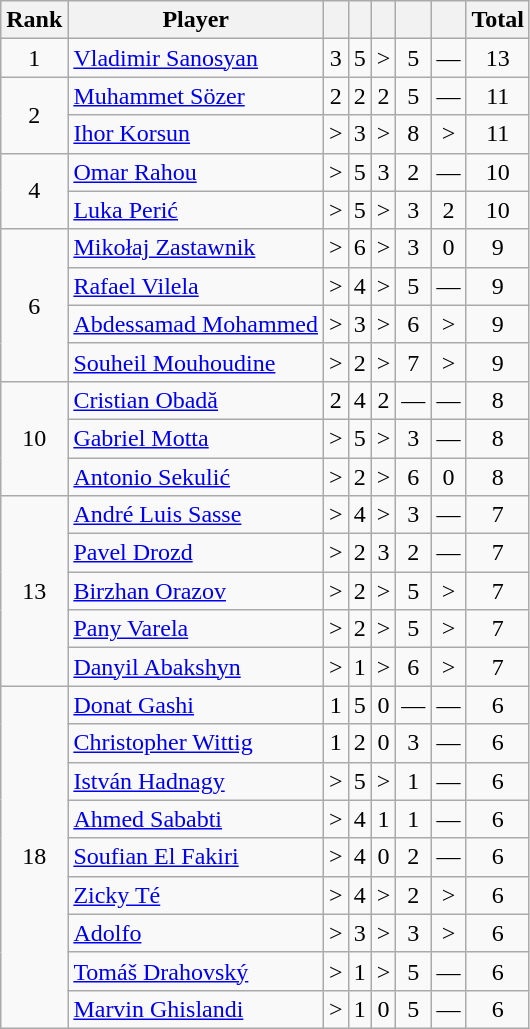<table class="wikitable" style="text-align:center">
<tr>
<th>Rank</th>
<th>Player</th>
<th></th>
<th></th>
<th></th>
<th></th>
<th></th>
<th>Total</th>
</tr>
<tr>
<td rowspan=1>1</td>
<td align=left> <a href='#'>Vladimir Sanosyan</a></td>
<td>3</td>
<td>5</td>
<td>></td>
<td>5</td>
<td>—</td>
<td>13</td>
</tr>
<tr>
<td rowspan=2>2</td>
<td align=left> <a href='#'>Muhammet Sözer</a></td>
<td>2</td>
<td>2</td>
<td>2</td>
<td>5</td>
<td>—</td>
<td>11</td>
</tr>
<tr>
<td align=left> <a href='#'>Ihor Korsun</a></td>
<td>></td>
<td>3</td>
<td>></td>
<td>8</td>
<td>></td>
<td>11</td>
</tr>
<tr>
<td rowspan=2>4</td>
<td align=left> <a href='#'>Omar Rahou</a></td>
<td>></td>
<td>5</td>
<td>3</td>
<td>2</td>
<td>—</td>
<td>10</td>
</tr>
<tr>
<td align=left> <a href='#'>Luka Perić</a></td>
<td>></td>
<td>5</td>
<td>></td>
<td>3</td>
<td>2</td>
<td>10</td>
</tr>
<tr>
<td rowspan=4>6</td>
<td align=left> <a href='#'>Mikołaj Zastawnik</a></td>
<td>></td>
<td>6</td>
<td>></td>
<td>3</td>
<td>0</td>
<td>9</td>
</tr>
<tr>
<td align=left> <a href='#'>Rafael Vilela</a></td>
<td>></td>
<td>4</td>
<td>></td>
<td>5</td>
<td>—</td>
<td>9</td>
</tr>
<tr>
<td align=left> <a href='#'>Abdessamad Mohammed</a></td>
<td>></td>
<td>3</td>
<td>></td>
<td>6</td>
<td>></td>
<td>9</td>
</tr>
<tr>
<td align=left> <a href='#'>Souheil Mouhoudine</a></td>
<td>></td>
<td>2</td>
<td>></td>
<td>7</td>
<td>></td>
<td>9</td>
</tr>
<tr>
<td rowspan=3>10</td>
<td align=left> <a href='#'>Cristian Obadă</a></td>
<td>2</td>
<td>4</td>
<td>2</td>
<td>—</td>
<td>—</td>
<td>8</td>
</tr>
<tr>
<td align=left> <a href='#'>Gabriel Motta</a></td>
<td>></td>
<td>5</td>
<td>></td>
<td>3</td>
<td>—</td>
<td>8</td>
</tr>
<tr>
<td align=left> <a href='#'>Antonio Sekulić</a></td>
<td>></td>
<td>2</td>
<td>></td>
<td>6</td>
<td>0</td>
<td>8</td>
</tr>
<tr>
<td rowspan=5>13</td>
<td align=left> <a href='#'>André Luis Sasse</a></td>
<td>></td>
<td>4</td>
<td>></td>
<td>3</td>
<td>—</td>
<td>7</td>
</tr>
<tr>
<td align=left> <a href='#'>Pavel Drozd</a></td>
<td>></td>
<td>2</td>
<td>3</td>
<td>2</td>
<td>—</td>
<td>7</td>
</tr>
<tr>
<td align=left> <a href='#'>Birzhan Orazov</a></td>
<td>></td>
<td>2</td>
<td>></td>
<td>5</td>
<td>></td>
<td>7</td>
</tr>
<tr>
<td align=left> <a href='#'>Pany Varela</a></td>
<td>></td>
<td>2</td>
<td>></td>
<td>5</td>
<td>></td>
<td>7</td>
</tr>
<tr>
<td align=left> <a href='#'>Danyil Abakshyn</a></td>
<td>></td>
<td>1</td>
<td>></td>
<td>6</td>
<td>></td>
<td>7</td>
</tr>
<tr>
<td rowspan=9>18</td>
<td align=left> <a href='#'>Donat Gashi</a></td>
<td>1</td>
<td>5</td>
<td>0</td>
<td>—</td>
<td>—</td>
<td>6</td>
</tr>
<tr>
<td align=left> <a href='#'>Christopher Wittig</a></td>
<td>1</td>
<td>2</td>
<td>0</td>
<td>3</td>
<td>—</td>
<td>6</td>
</tr>
<tr>
<td align=left> <a href='#'>István Hadnagy</a></td>
<td>></td>
<td>5</td>
<td>></td>
<td>1</td>
<td>—</td>
<td>6</td>
</tr>
<tr>
<td align=left> <a href='#'>Ahmed Sababti</a></td>
<td>></td>
<td>4</td>
<td>1</td>
<td>1</td>
<td>—</td>
<td>6</td>
</tr>
<tr>
<td align=left> <a href='#'>Soufian El Fakiri</a></td>
<td>></td>
<td>4</td>
<td>0</td>
<td>2</td>
<td>—</td>
<td>6</td>
</tr>
<tr>
<td align=left> <a href='#'>Zicky Té</a></td>
<td>></td>
<td>4</td>
<td>></td>
<td>2</td>
<td>></td>
<td>6</td>
</tr>
<tr>
<td align=left> <a href='#'>Adolfo</a></td>
<td>></td>
<td>3</td>
<td>></td>
<td>3</td>
<td>></td>
<td>6</td>
</tr>
<tr>
<td align=left> <a href='#'>Tomáš Drahovský</a></td>
<td>></td>
<td>1</td>
<td>></td>
<td>5</td>
<td>—</td>
<td>6</td>
</tr>
<tr>
<td align=left> <a href='#'>Marvin Ghislandi</a></td>
<td>></td>
<td>1</td>
<td>0</td>
<td>5</td>
<td>—</td>
<td>6</td>
</tr>
</table>
